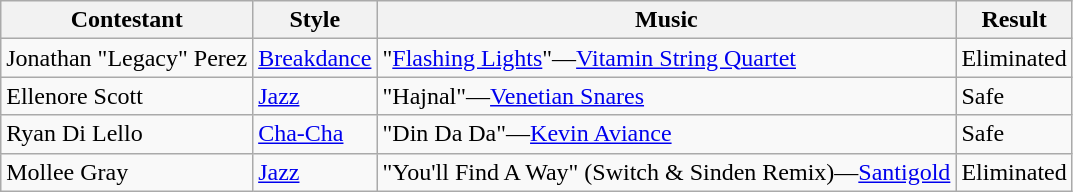<table class="wikitable">
<tr>
<th>Contestant</th>
<th>Style</th>
<th>Music</th>
<th>Result</th>
</tr>
<tr>
<td>Jonathan "Legacy" Perez</td>
<td><a href='#'>Breakdance</a></td>
<td>"<a href='#'>Flashing Lights</a>"—<a href='#'>Vitamin String Quartet</a></td>
<td>Eliminated</td>
</tr>
<tr>
<td>Ellenore Scott</td>
<td><a href='#'>Jazz</a></td>
<td>"Hajnal"—<a href='#'>Venetian Snares</a></td>
<td>Safe</td>
</tr>
<tr>
<td>Ryan Di Lello</td>
<td><a href='#'>Cha-Cha</a></td>
<td>"Din Da Da"—<a href='#'>Kevin Aviance</a></td>
<td>Safe</td>
</tr>
<tr>
<td>Mollee Gray</td>
<td><a href='#'>Jazz</a></td>
<td>"You'll Find A Way" (Switch & Sinden Remix)—<a href='#'>Santigold</a></td>
<td>Eliminated</td>
</tr>
</table>
